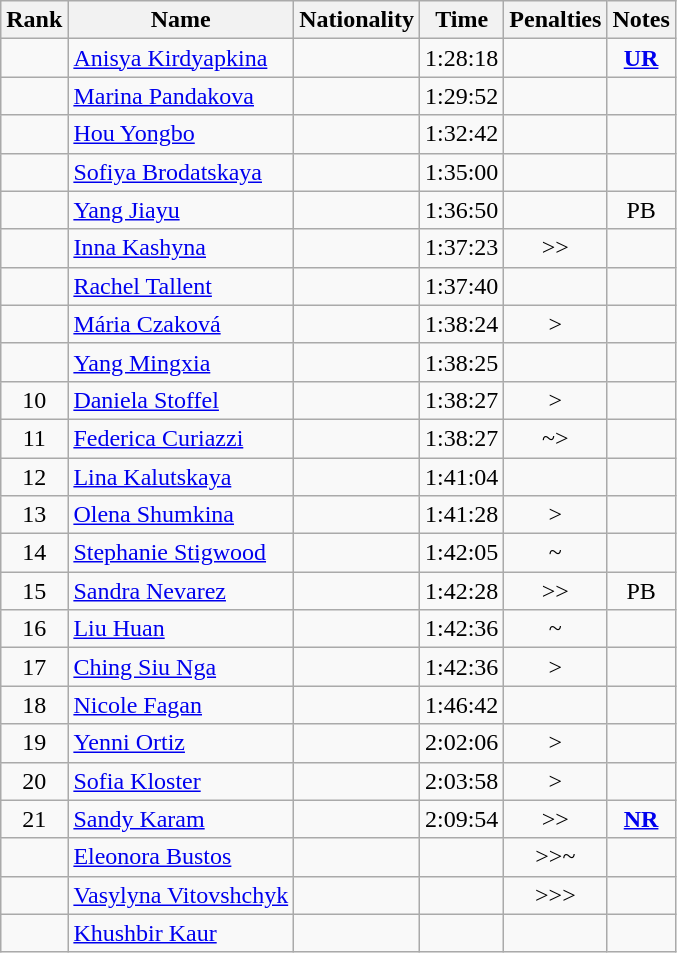<table class="wikitable sortable" style="text-align:center">
<tr>
<th>Rank</th>
<th>Name</th>
<th>Nationality</th>
<th>Time</th>
<th>Penalties</th>
<th>Notes</th>
</tr>
<tr>
<td></td>
<td align=left><a href='#'>Anisya Kirdyapkina</a></td>
<td align=left></td>
<td>1:28:18</td>
<td></td>
<td><strong><a href='#'>UR</a></strong></td>
</tr>
<tr>
<td></td>
<td align=left><a href='#'>Marina Pandakova</a></td>
<td align=left></td>
<td>1:29:52</td>
<td></td>
<td></td>
</tr>
<tr>
<td></td>
<td align=left><a href='#'>Hou Yongbo</a></td>
<td align=left></td>
<td>1:32:42</td>
<td></td>
<td></td>
</tr>
<tr>
<td></td>
<td align=left><a href='#'>Sofiya Brodatskaya</a></td>
<td align=left></td>
<td>1:35:00</td>
<td></td>
<td></td>
</tr>
<tr>
<td></td>
<td align=left><a href='#'>Yang Jiayu</a></td>
<td align=left></td>
<td>1:36:50</td>
<td></td>
<td>PB</td>
</tr>
<tr>
<td></td>
<td align=left><a href='#'>Inna Kashyna</a></td>
<td align=left></td>
<td>1:37:23</td>
<td>>></td>
<td></td>
</tr>
<tr>
<td></td>
<td align=left><a href='#'>Rachel Tallent</a></td>
<td align=left></td>
<td>1:37:40</td>
<td></td>
<td></td>
</tr>
<tr>
<td></td>
<td align=left><a href='#'>Mária Czaková</a></td>
<td align=left></td>
<td>1:38:24</td>
<td>></td>
<td></td>
</tr>
<tr>
<td></td>
<td align=left><a href='#'>Yang Mingxia</a></td>
<td align=left></td>
<td>1:38:25</td>
<td></td>
<td></td>
</tr>
<tr>
<td>10</td>
<td align=left><a href='#'>Daniela Stoffel</a></td>
<td align=left></td>
<td>1:38:27</td>
<td>></td>
<td></td>
</tr>
<tr>
<td>11</td>
<td align=left><a href='#'>Federica Curiazzi</a></td>
<td align=left></td>
<td>1:38:27</td>
<td>~></td>
<td></td>
</tr>
<tr>
<td>12</td>
<td align=left><a href='#'>Lina Kalutskaya</a></td>
<td align=left></td>
<td>1:41:04</td>
<td></td>
<td></td>
</tr>
<tr>
<td>13</td>
<td align=left><a href='#'>Olena Shumkina</a></td>
<td align=left></td>
<td>1:41:28</td>
<td>></td>
<td></td>
</tr>
<tr>
<td>14</td>
<td align=left><a href='#'>Stephanie Stigwood</a></td>
<td align=left></td>
<td>1:42:05</td>
<td>~</td>
<td></td>
</tr>
<tr>
<td>15</td>
<td align=left><a href='#'>Sandra Nevarez</a></td>
<td align=left></td>
<td>1:42:28</td>
<td>>></td>
<td>PB</td>
</tr>
<tr>
<td>16</td>
<td align=left><a href='#'>Liu Huan</a></td>
<td align=left></td>
<td>1:42:36</td>
<td>~</td>
<td></td>
</tr>
<tr>
<td>17</td>
<td align=left><a href='#'>Ching Siu Nga</a></td>
<td align=left></td>
<td>1:42:36</td>
<td>></td>
<td></td>
</tr>
<tr>
<td>18</td>
<td align=left><a href='#'>Nicole Fagan</a></td>
<td align=left></td>
<td>1:46:42</td>
<td></td>
<td></td>
</tr>
<tr>
<td>19</td>
<td align=left><a href='#'>Yenni Ortiz</a></td>
<td align=left></td>
<td>2:02:06</td>
<td>></td>
<td></td>
</tr>
<tr>
<td>20</td>
<td align=left><a href='#'>Sofia Kloster</a></td>
<td align=left></td>
<td>2:03:58</td>
<td>></td>
<td></td>
</tr>
<tr>
<td>21</td>
<td align=left><a href='#'>Sandy Karam</a></td>
<td align=left></td>
<td>2:09:54</td>
<td>>></td>
<td><strong><a href='#'>NR</a></strong></td>
</tr>
<tr>
<td></td>
<td align=left><a href='#'>Eleonora Bustos</a></td>
<td align=left></td>
<td></td>
<td>>>~</td>
<td></td>
</tr>
<tr>
<td></td>
<td align=left><a href='#'>Vasylyna Vitovshchyk</a></td>
<td align=left></td>
<td></td>
<td>>>></td>
<td></td>
</tr>
<tr>
<td></td>
<td align=left><a href='#'>Khushbir Kaur</a></td>
<td align=left></td>
<td></td>
<td></td>
<td></td>
</tr>
</table>
